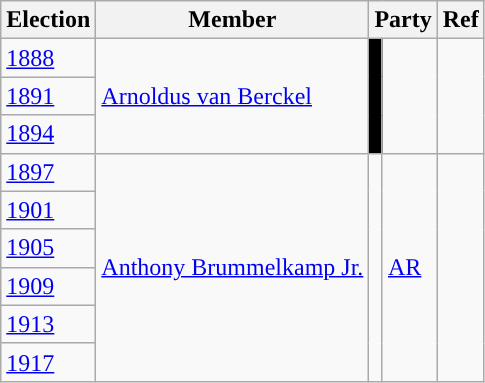<table class="wikitable">
<tr>
<th scope="col">Election</th>
<th scope="col">Member</th>
<th scope="col" colspan="2">Party</th>
<th scope="col">Ref</th>
</tr>
<tr>
<td scope="row"><a href='#'>1888</a></td>
<td scope="row" rowspan=3><a href='#'>Arnoldus van Berckel</a></td>
<td scope="row" rowspan=3 style="background-color:black"></td>
<td scope="row" rowspan=3></td>
<td scope="row" rowspan=3></td>
</tr>
<tr>
<td scope="row"><a href='#'>1891</a></td>
</tr>
<tr>
<td scope="row"><a href='#'>1894</a></td>
</tr>
<tr>
<td scope="row"><a href='#'>1897</a></td>
<td scope="row" rowspan=6><a href='#'>Anthony Brummelkamp Jr.</a></td>
<td scope="row" rowspan=6 style="background-color:"></td>
<td scope="row" rowspan=6><a href='#'>AR</a></td>
<td scope="row" rowspan=6></td>
</tr>
<tr>
<td scope="row"><a href='#'>1901</a></td>
</tr>
<tr>
<td scope="row"><a href='#'>1905</a></td>
</tr>
<tr>
<td scope="row"><a href='#'>1909</a></td>
</tr>
<tr>
<td scope="row"><a href='#'>1913</a></td>
</tr>
<tr>
<td scope="row"><a href='#'>1917</a></td>
</tr>
</table>
